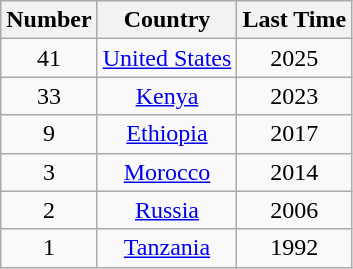<table class="wikitable sortable">
<tr |->
<th>Number</th>
<th>Country</th>
<th>Last Time</th>
</tr>
<tr style="text-align:center;">
<td>41</td>
<td><a href='#'>United States</a></td>
<td>2025</td>
</tr>
<tr style="text-align:center;">
<td>33</td>
<td><a href='#'>Kenya</a></td>
<td>2023</td>
</tr>
<tr style="text-align:center;">
<td>9</td>
<td><a href='#'>Ethiopia</a></td>
<td>2017</td>
</tr>
<tr style="text-align:center;">
<td>3</td>
<td><a href='#'>Morocco</a></td>
<td>2014</td>
</tr>
<tr style="text-align:center;">
<td>2</td>
<td><a href='#'>Russia</a></td>
<td>2006</td>
</tr>
<tr style="text-align:center;">
<td>1</td>
<td><a href='#'>Tanzania</a></td>
<td>1992</td>
</tr>
</table>
